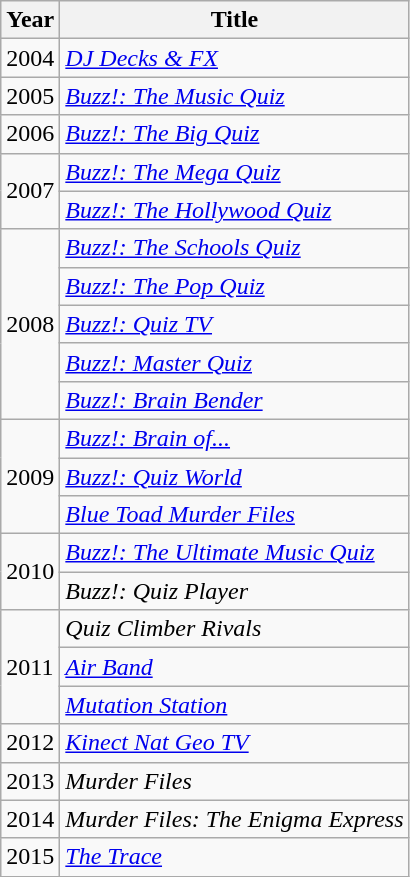<table class="wikitable">
<tr>
<th>Year</th>
<th>Title</th>
</tr>
<tr>
<td>2004</td>
<td><em><a href='#'>DJ Decks & FX</a></em></td>
</tr>
<tr>
<td>2005</td>
<td><em><a href='#'>Buzz!: The Music Quiz</a></em></td>
</tr>
<tr>
<td>2006</td>
<td><em><a href='#'>Buzz!: The Big Quiz</a></em></td>
</tr>
<tr>
<td rowspan=2>2007</td>
<td><em><a href='#'>Buzz!: The Mega Quiz</a></em></td>
</tr>
<tr>
<td><em><a href='#'>Buzz!: The Hollywood Quiz</a></em></td>
</tr>
<tr>
<td rowspan=5>2008</td>
<td><em><a href='#'>Buzz!: The Schools Quiz</a></em></td>
</tr>
<tr>
<td><em><a href='#'>Buzz!: The Pop Quiz</a></em></td>
</tr>
<tr>
<td><em><a href='#'>Buzz!: Quiz TV</a></em></td>
</tr>
<tr>
<td><em><a href='#'>Buzz!: Master Quiz</a></em></td>
</tr>
<tr>
<td><em><a href='#'>Buzz!: Brain Bender</a></em></td>
</tr>
<tr>
<td rowspan=3>2009</td>
<td><em><a href='#'>Buzz!: Brain of...</a></em></td>
</tr>
<tr>
<td><em><a href='#'>Buzz!: Quiz World</a></em></td>
</tr>
<tr>
<td><em><a href='#'>Blue Toad Murder Files</a></em></td>
</tr>
<tr>
<td rowspan=2>2010</td>
<td><em><a href='#'>Buzz!: The Ultimate Music Quiz</a></em></td>
</tr>
<tr>
<td><em>Buzz!: Quiz Player</em></td>
</tr>
<tr>
<td rowspan=3>2011</td>
<td><em>Quiz Climber Rivals</em></td>
</tr>
<tr>
<td><em><a href='#'>Air Band</a></em></td>
</tr>
<tr>
<td><em><a href='#'>Mutation Station</a></em></td>
</tr>
<tr>
<td>2012</td>
<td><em><a href='#'>Kinect Nat Geo TV</a></em></td>
</tr>
<tr>
<td>2013</td>
<td><em>Murder Files</em></td>
</tr>
<tr>
<td>2014</td>
<td><em>Murder Files: The Enigma Express</em></td>
</tr>
<tr>
<td>2015</td>
<td><em><a href='#'>The Trace</a></em></td>
</tr>
</table>
